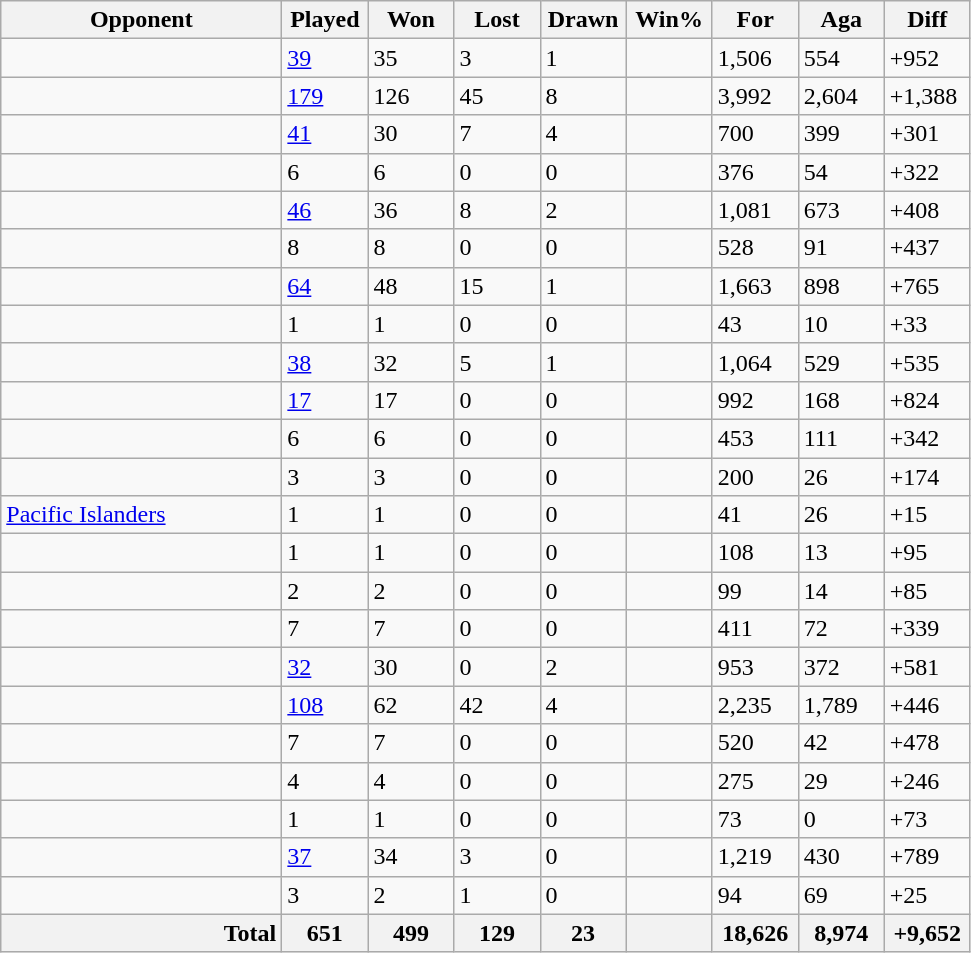<table class="wikitable sortable">
<tr>
<th style="width:180px">Opponent</th>
<th style="width:50px">Played</th>
<th style="width:50px">Won</th>
<th style="width:50px">Lost</th>
<th style="width:50px">Drawn</th>
<th style="width:50px">Win%</th>
<th style="width:50px">For</th>
<th style="width:50px">Aga</th>
<th style="width:50px">Diff</th>
</tr>
<tr>
<td></td>
<td><a href='#'>39</a></td>
<td>35</td>
<td>3</td>
<td>1</td>
<td></td>
<td>1,506</td>
<td>554</td>
<td>+952</td>
</tr>
<tr>
<td></td>
<td><a href='#'>179</a></td>
<td>126</td>
<td>45</td>
<td>8</td>
<td></td>
<td>3,992</td>
<td>2,604</td>
<td>+1,388</td>
</tr>
<tr>
<td></td>
<td><a href='#'>41</a></td>
<td>30</td>
<td>7</td>
<td>4</td>
<td></td>
<td>700</td>
<td>399</td>
<td>+301</td>
</tr>
<tr>
<td></td>
<td>6</td>
<td>6</td>
<td>0</td>
<td>0</td>
<td></td>
<td>376</td>
<td>54</td>
<td>+322</td>
</tr>
<tr>
<td></td>
<td><a href='#'>46</a></td>
<td>36</td>
<td>8</td>
<td>2</td>
<td></td>
<td>1,081</td>
<td>673</td>
<td>+408</td>
</tr>
<tr>
<td></td>
<td>8</td>
<td>8</td>
<td>0</td>
<td>0</td>
<td></td>
<td>528</td>
<td>91</td>
<td>+437</td>
</tr>
<tr>
<td></td>
<td><a href='#'>64</a></td>
<td>48</td>
<td>15</td>
<td>1</td>
<td></td>
<td>1,663</td>
<td>898</td>
<td>+765</td>
</tr>
<tr>
<td></td>
<td>1</td>
<td>1</td>
<td>0</td>
<td>0</td>
<td></td>
<td>43</td>
<td>10</td>
<td>+33</td>
</tr>
<tr>
<td></td>
<td><a href='#'>38</a></td>
<td>32</td>
<td>5</td>
<td>1</td>
<td></td>
<td>1,064</td>
<td>529</td>
<td>+535</td>
</tr>
<tr>
<td></td>
<td><a href='#'>17</a></td>
<td>17</td>
<td>0</td>
<td>0</td>
<td></td>
<td>992</td>
<td>168</td>
<td>+824</td>
</tr>
<tr>
<td></td>
<td>6</td>
<td>6</td>
<td>0</td>
<td>0</td>
<td></td>
<td>453</td>
<td>111</td>
<td>+342</td>
</tr>
<tr>
<td></td>
<td>3</td>
<td>3</td>
<td>0</td>
<td>0</td>
<td></td>
<td>200</td>
<td>26</td>
<td>+174</td>
</tr>
<tr>
<td> <a href='#'>Pacific Islanders</a></td>
<td>1</td>
<td>1</td>
<td>0</td>
<td>0</td>
<td></td>
<td>41</td>
<td>26</td>
<td>+15</td>
</tr>
<tr>
<td></td>
<td>1</td>
<td>1</td>
<td>0</td>
<td>0</td>
<td></td>
<td>108</td>
<td>13</td>
<td>+95</td>
</tr>
<tr>
<td></td>
<td>2</td>
<td>2</td>
<td>0</td>
<td>0</td>
<td></td>
<td>99</td>
<td>14</td>
<td>+85</td>
</tr>
<tr>
<td></td>
<td>7</td>
<td>7</td>
<td>0</td>
<td>0</td>
<td></td>
<td>411</td>
<td>72</td>
<td>+339</td>
</tr>
<tr>
<td></td>
<td><a href='#'>32</a></td>
<td>30</td>
<td>0</td>
<td>2</td>
<td></td>
<td>953</td>
<td>372</td>
<td>+581</td>
</tr>
<tr>
<td></td>
<td><a href='#'>108</a></td>
<td>62</td>
<td>42</td>
<td>4</td>
<td></td>
<td>2,235</td>
<td>1,789</td>
<td>+446</td>
</tr>
<tr>
<td></td>
<td>7</td>
<td>7</td>
<td>0</td>
<td>0</td>
<td></td>
<td>520</td>
<td>42</td>
<td>+478</td>
</tr>
<tr>
<td></td>
<td>4</td>
<td>4</td>
<td>0</td>
<td>0</td>
<td></td>
<td>275</td>
<td>29</td>
<td>+246</td>
</tr>
<tr>
<td></td>
<td>1</td>
<td>1</td>
<td>0</td>
<td>0</td>
<td></td>
<td>73</td>
<td>0</td>
<td>+73</td>
</tr>
<tr>
<td></td>
<td><a href='#'>37</a></td>
<td>34</td>
<td>3</td>
<td>0</td>
<td></td>
<td>1,219</td>
<td>430</td>
<td>+789</td>
</tr>
<tr>
<td></td>
<td>3</td>
<td>2</td>
<td>1</td>
<td>0</td>
<td></td>
<td>94</td>
<td>69</td>
<td>+25</td>
</tr>
<tr class="sortbottom">
<th style="text-align:right">Total</th>
<th>651</th>
<th>499</th>
<th>129</th>
<th>23</th>
<th></th>
<th>18,626</th>
<th>8,974</th>
<th>+9,652</th>
</tr>
</table>
